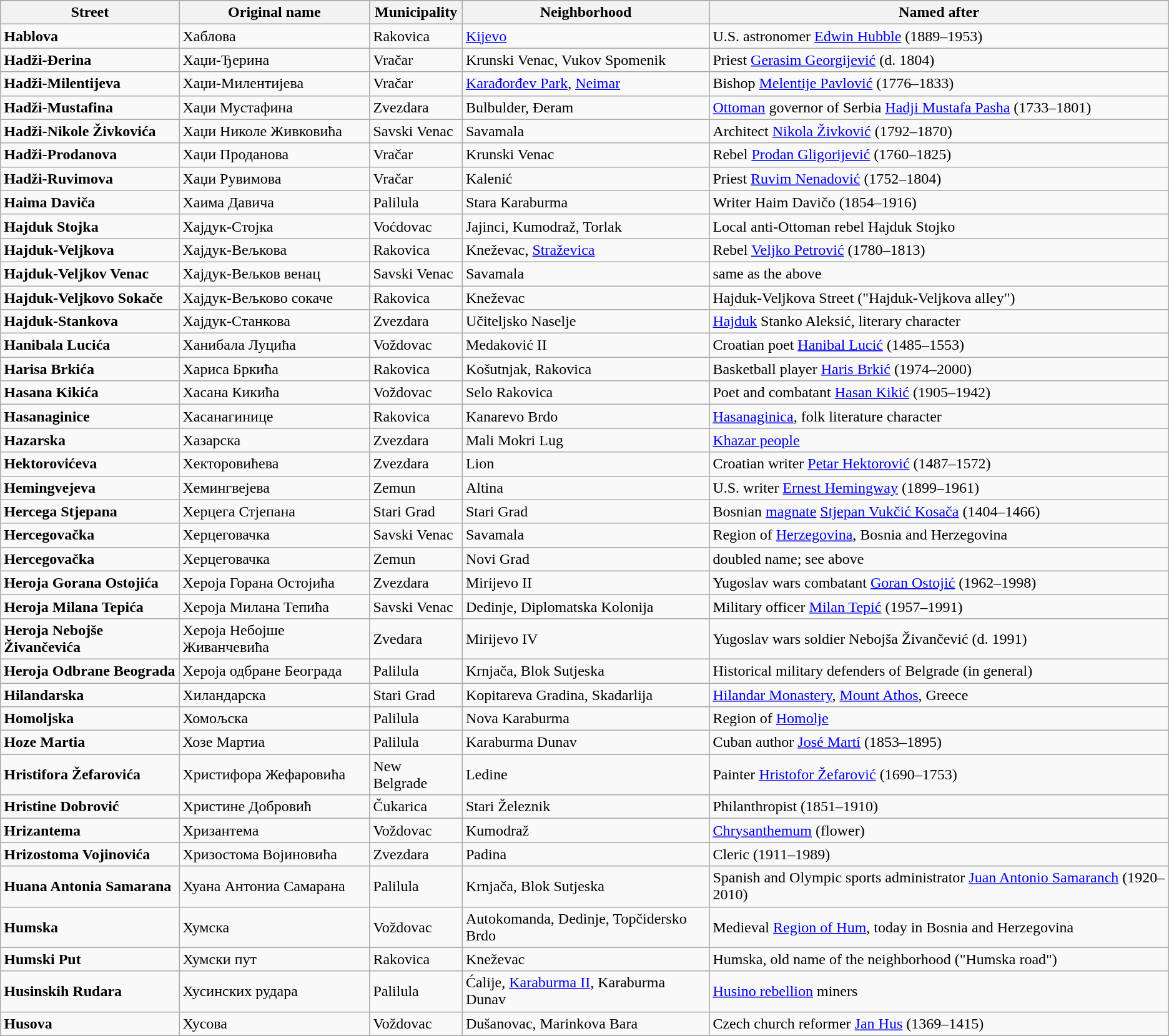<table class="wikitable sortable">
<tr style="background-color:#DDDDDD;text-align:center;">
</tr>
<tr>
<th>Street</th>
<th>Original name</th>
<th>Municipality</th>
<th>Neighborhood</th>
<th>Named after</th>
</tr>
<tr>
<td><strong>Hablova</strong></td>
<td>Хаблова</td>
<td>Rakovica</td>
<td><a href='#'>Kijevo</a></td>
<td>U.S. astronomer <a href='#'>Edwin Hubble</a> (1889–1953)</td>
</tr>
<tr>
<td><strong>Hadži-Đerina</strong></td>
<td>Хаџи-Ђерина</td>
<td>Vračar</td>
<td>Krunski Venac, Vukov Spomenik</td>
<td>Priest <a href='#'>Gerasim Georgijević</a> (d. 1804)</td>
</tr>
<tr>
<td><strong>Hadži-Milentijeva</strong></td>
<td>Хаџи-Милентијева</td>
<td>Vračar</td>
<td><a href='#'>Karađorđev Park</a>, <a href='#'>Neimar</a></td>
<td>Bishop <a href='#'>Melentije Pavlović</a>  (1776–1833)</td>
</tr>
<tr>
<td><strong>Hadži-Mustafina</strong></td>
<td>Хаџи Мустафина</td>
<td>Zvezdara</td>
<td>Bulbulder, Đeram</td>
<td><a href='#'>Ottoman</a> governor of Serbia <a href='#'>Hadji Mustafa Pasha</a> (1733–1801)</td>
</tr>
<tr>
<td><strong>Hadži-Nikole Živkovića</strong></td>
<td>Хаџи Николе Живковића</td>
<td>Savski Venac</td>
<td>Savamala</td>
<td>Architect <a href='#'>Nikola Živković</a> (1792–1870)</td>
</tr>
<tr>
<td><strong>Hadži-Prodanova</strong></td>
<td>Хаџи Проданова</td>
<td>Vračar</td>
<td>Krunski Venac</td>
<td>Rebel <a href='#'>Prodan Gligorijević</a> (1760–1825)</td>
</tr>
<tr>
<td><strong>Hadži-Ruvimova</strong></td>
<td>Хаџи Рувимова</td>
<td>Vračar</td>
<td>Kalenić</td>
<td>Priest <a href='#'>Ruvim Nenadović</a> (1752–1804)</td>
</tr>
<tr>
<td><strong>Haima Daviča</strong></td>
<td>Хаима Давича</td>
<td>Palilula</td>
<td>Stara Karaburma</td>
<td>Writer Haim Davičo (1854–1916)</td>
</tr>
<tr>
<td><strong>Hajduk Stojka</strong></td>
<td>Хајдук-Стојка</td>
<td>Voćdovac</td>
<td>Jajinci, Kumodraž, Torlak</td>
<td>Local anti-Ottoman rebel Hajduk Stojko</td>
</tr>
<tr>
<td><strong>Hajduk-Veljkova</strong></td>
<td>Хајдук-Вељкова</td>
<td>Rakovica</td>
<td>Kneževac, <a href='#'>Straževica</a></td>
<td>Rebel <a href='#'>Veljko Petrović</a> (1780–1813)</td>
</tr>
<tr>
<td><strong>Hajduk-Veljkov Venac</strong></td>
<td>Хајдук-Вељков венац</td>
<td>Savski Venac</td>
<td>Savamala</td>
<td>same as the above</td>
</tr>
<tr>
<td><strong>Hajduk-Veljkovo Sokače</strong></td>
<td>Хајдук-Вељково сокаче</td>
<td>Rakovica</td>
<td>Kneževac</td>
<td>Hajduk-Veljkova Street ("Hajduk-Veljkova alley")</td>
</tr>
<tr>
<td><strong>Hajduk-Stankova</strong></td>
<td>Хајдук-Станкова</td>
<td>Zvezdara</td>
<td>Učiteljsko Naselje</td>
<td><a href='#'>Hajduk</a> Stanko Aleksić, literary character</td>
</tr>
<tr>
<td><strong>Hanibala Lucića</strong></td>
<td>Ханибала Луцића</td>
<td>Voždovac</td>
<td>Medaković II</td>
<td>Croatian poet <a href='#'>Hanibal Lucić</a> (1485–1553)</td>
</tr>
<tr>
<td><strong>Harisa Brkića</strong></td>
<td>Хариса Бркића</td>
<td>Rakovica</td>
<td>Košutnjak, Rakovica</td>
<td>Basketball player <a href='#'>Haris Brkić</a> (1974–2000)</td>
</tr>
<tr>
<td><strong>Hasana Kikića</strong></td>
<td>Хасана Кикића</td>
<td>Voždovac</td>
<td>Selo Rakovica</td>
<td>Poet and combatant <a href='#'>Hasan Kikić</a> (1905–1942)</td>
</tr>
<tr>
<td><strong>Hasanaginice</strong></td>
<td>Хасанагинице</td>
<td>Rakovica</td>
<td>Kanarevo Brdo</td>
<td><a href='#'>Hasanaginica</a>, folk literature character</td>
</tr>
<tr>
<td><strong>Hazarska</strong></td>
<td>Хазарска</td>
<td>Zvezdara</td>
<td>Mali Mokri Lug</td>
<td><a href='#'>Khazar people</a></td>
</tr>
<tr>
<td><strong>Hektorovićeva</strong></td>
<td>Хекторовићева</td>
<td>Zvezdara</td>
<td>Lion</td>
<td>Croatian writer <a href='#'>Petar Hektorović</a> (1487–1572)</td>
</tr>
<tr>
<td><strong>Hemingvejeva</strong></td>
<td>Хемингвејева</td>
<td>Zemun</td>
<td>Altina</td>
<td>U.S. writer <a href='#'>Ernest Hemingway</a> (1899–1961)</td>
</tr>
<tr>
<td><strong>Hercega Stjepana</strong></td>
<td>Херцега Стјепана</td>
<td>Stari Grad</td>
<td>Stari Grad</td>
<td>Bosnian <a href='#'>magnate</a> <a href='#'>Stjepan Vukčić Kosača</a> (1404–1466)</td>
</tr>
<tr>
<td><strong>Hercegovačka</strong></td>
<td>Херцеговачка</td>
<td>Savski Venac</td>
<td>Savamala</td>
<td>Region of <a href='#'>Herzegovina</a>, Bosnia and Herzegovina</td>
</tr>
<tr>
<td><strong>Hercegovačka</strong></td>
<td>Херцеговачка</td>
<td>Zemun</td>
<td>Novi Grad</td>
<td>doubled name; see above</td>
</tr>
<tr>
<td><strong>Heroja Gorana Ostojića</strong></td>
<td>Хероја Горана Остојића</td>
<td>Zvezdara</td>
<td>Mirijevo II</td>
<td>Yugoslav wars combatant <a href='#'>Goran Ostojić</a> (1962–1998)</td>
</tr>
<tr>
<td><strong>Heroja Milana Tepića</strong></td>
<td>Хероја Милана Тепића</td>
<td>Savski Venac</td>
<td>Dedinje, Diplomatska Kolonija</td>
<td>Military officer <a href='#'>Milan Tepić</a> (1957–1991)</td>
</tr>
<tr>
<td><strong>Heroja Nebojše Živančevića</strong></td>
<td>Хероја Небојше Живанчевића</td>
<td>Zvedara</td>
<td>Mirijevo IV</td>
<td>Yugoslav wars soldier Nebojša Živančević (d. 1991)</td>
</tr>
<tr>
<td><strong>Heroja Odbrane Beograda</strong></td>
<td>Хероја одбране Београда</td>
<td>Palilula</td>
<td>Krnjača, Blok Sutjeska</td>
<td>Historical military defenders of Belgrade (in general)</td>
</tr>
<tr>
<td><strong>Hilandarska</strong></td>
<td>Хиландарска</td>
<td>Stari Grad</td>
<td>Kopitareva Gradina, Skadarlija</td>
<td><a href='#'>Hilandar Monastery</a>, <a href='#'>Mount Athos</a>, Greece</td>
</tr>
<tr>
<td><strong>Homoljska</strong></td>
<td>Хомољска</td>
<td>Palilula</td>
<td>Nova Karaburma</td>
<td>Region of <a href='#'>Homolje</a></td>
</tr>
<tr>
<td><strong>Hoze Martia</strong></td>
<td>Хозе Мартиа</td>
<td>Palilula</td>
<td>Karaburma Dunav</td>
<td>Cuban author <a href='#'>José Martí</a> (1853–1895)</td>
</tr>
<tr>
<td><strong>Hristifora Žefarovića</strong></td>
<td>Христифора Жефаровића</td>
<td>New Belgrade</td>
<td>Ledine</td>
<td>Painter <a href='#'>Hristofor Žefarović</a> (1690–1753)</td>
</tr>
<tr>
<td><strong>Hristine Dobrović</strong></td>
<td>Христине Добровић</td>
<td>Čukarica</td>
<td>Stari Železnik</td>
<td>Philanthropist  (1851–1910)</td>
</tr>
<tr>
<td><strong>Hrizantema</strong></td>
<td>Хризантема</td>
<td>Voždovac</td>
<td>Kumodraž</td>
<td><a href='#'>Chrysanthemum</a> (flower)</td>
</tr>
<tr>
<td><strong>Hrizostoma Vojinovića</strong></td>
<td>Хризостома Војиновића</td>
<td>Zvezdara</td>
<td>Padina</td>
<td>Cleric  (1911–1989)</td>
</tr>
<tr>
<td><strong>Huana Antonia Samarana</strong></td>
<td>Хуана Антониа Самарана</td>
<td>Palilula</td>
<td>Krnjača, Blok Sutjeska</td>
<td>Spanish and Olympic sports administrator <a href='#'>Juan Antonio Samaranch</a> (1920–2010)</td>
</tr>
<tr>
<td><strong>Humska</strong></td>
<td>Хумска</td>
<td>Voždovac</td>
<td>Autokomanda, Dedinje, Topčidersko Brdo</td>
<td>Medieval <a href='#'>Region of Hum</a>, today in Bosnia and Herzegovina</td>
</tr>
<tr>
<td><strong>Humski Put</strong></td>
<td>Хумски пут</td>
<td>Rakovica</td>
<td>Kneževac</td>
<td>Humska, old name of the neighborhood ("Humska road")</td>
</tr>
<tr>
<td><strong>Husinskih Rudara</strong></td>
<td>Хусинских рудара</td>
<td>Palilula</td>
<td>Ćalije, <a href='#'>Karaburma II</a>, Karaburma Dunav</td>
<td><a href='#'>Husino rebellion</a> miners</td>
</tr>
<tr>
<td><strong>Husova</strong></td>
<td>Хусова</td>
<td>Voždovac</td>
<td>Dušanovac, Marinkova Bara</td>
<td>Czech church reformer <a href='#'>Jan Hus</a> (1369–1415)</td>
</tr>
</table>
